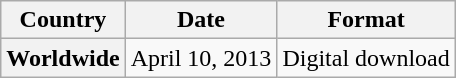<table class="wikitable plainrowheaders">
<tr>
<th scope="col">Country</th>
<th>Date</th>
<th>Format</th>
</tr>
<tr>
<th scope="row">Worldwide</th>
<td>April 10, 2013</td>
<td>Digital download</td>
</tr>
</table>
